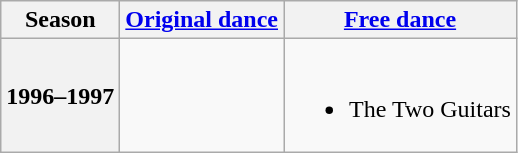<table class=wikitable style=text-align:center>
<tr>
<th>Season</th>
<th><a href='#'>Original dance</a></th>
<th><a href='#'>Free dance</a></th>
</tr>
<tr>
<th>1996–1997 <br> </th>
<td></td>
<td><br><ul><li>The Two Guitars <br></li></ul></td>
</tr>
</table>
